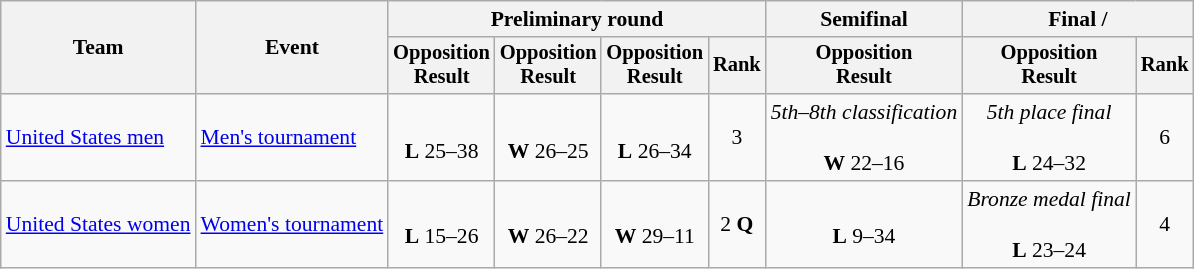<table class=wikitable style=font-size:90%;text-align:center>
<tr>
<th rowspan=2>Team</th>
<th rowspan=2>Event</th>
<th colspan=4>Preliminary round</th>
<th>Semifinal</th>
<th colspan=2>Final / </th>
</tr>
<tr style=font-size:95%>
<th>Opposition<br>Result</th>
<th>Opposition<br>Result</th>
<th>Opposition<br>Result</th>
<th>Rank</th>
<th>Opposition<br>Result</th>
<th>Opposition<br>Result</th>
<th>Rank</th>
</tr>
<tr>
<td align=left><a href='#'>United States men</a></td>
<td align=left><a href='#'>Men's tournament</a></td>
<td><br><strong>L</strong> 25–38</td>
<td><br><strong>W</strong> 26–25</td>
<td><br><strong>L</strong> 26–34</td>
<td>3</td>
<td><em>5th–8th classification</em><br><br><strong>W</strong> 22–16</td>
<td><em>5th place final</em><br><br><strong>L</strong> 24–32</td>
<td>6</td>
</tr>
<tr>
<td align=left><a href='#'>United States women</a></td>
<td align=left><a href='#'>Women's tournament</a></td>
<td><br><strong>L</strong> 15–26</td>
<td><br><strong>W</strong> 26–22</td>
<td><br><strong>W</strong> 29–11</td>
<td>2 <strong>Q</strong></td>
<td><br><strong>L</strong> 9–34</td>
<td><em>Bronze medal final</em><br><br><strong>L</strong> 23–24</td>
<td>4</td>
</tr>
</table>
